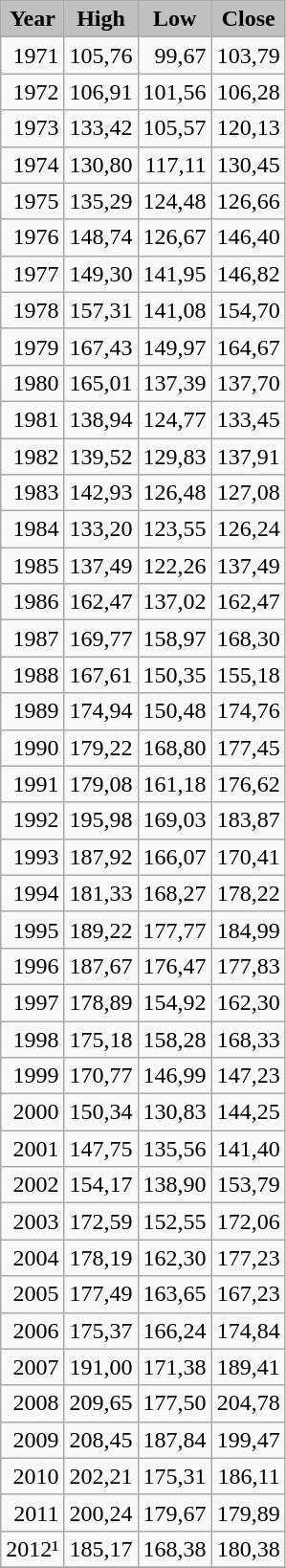<table class="wikitable sortable" style="text-align:right;">
<tr>
<th style="color: black; background-color: #C0C0C0">Year</th>
<th style="color: black; background-color: #C0C0C0">High</th>
<th style="color: black; background-color: #C0C0C0">Low</th>
<th style="color: black; background-color: #C0C0C0">Close</th>
</tr>
<tr>
<td>1971</td>
<td>105,76</td>
<td>99,67</td>
<td>103,79</td>
</tr>
<tr>
<td>1972</td>
<td>106,91</td>
<td>101,56</td>
<td>106,28</td>
</tr>
<tr>
<td>1973</td>
<td>133,42</td>
<td>105,57</td>
<td>120,13</td>
</tr>
<tr>
<td>1974</td>
<td>130,80</td>
<td>117,11</td>
<td>130,45</td>
</tr>
<tr>
<td>1975</td>
<td>135,29</td>
<td>124,48</td>
<td>126,66</td>
</tr>
<tr>
<td>1976</td>
<td>148,74</td>
<td>126,67</td>
<td>146,40</td>
</tr>
<tr>
<td>1977</td>
<td>149,30</td>
<td>141,95</td>
<td>146,82</td>
</tr>
<tr>
<td>1978</td>
<td>157,31</td>
<td>141,08</td>
<td>154,70</td>
</tr>
<tr>
<td>1979</td>
<td>167,43</td>
<td>149,97</td>
<td>164,67</td>
</tr>
<tr>
<td>1980</td>
<td>165,01</td>
<td>137,39</td>
<td>137,70</td>
</tr>
<tr>
<td>1981</td>
<td>138,94</td>
<td>124,77</td>
<td>133,45</td>
</tr>
<tr>
<td>1982</td>
<td>139,52</td>
<td>129,83</td>
<td>137,91</td>
</tr>
<tr>
<td>1983</td>
<td>142,93</td>
<td>126,48</td>
<td>127,08</td>
</tr>
<tr>
<td>1984</td>
<td>133,20</td>
<td>123,55</td>
<td>126,24</td>
</tr>
<tr>
<td>1985</td>
<td>137,49</td>
<td>122,26</td>
<td>137,49</td>
</tr>
<tr>
<td>1986</td>
<td>162,47</td>
<td>137,02</td>
<td>162,47</td>
</tr>
<tr>
<td>1987</td>
<td>169,77</td>
<td>158,97</td>
<td>168,30</td>
</tr>
<tr>
<td>1988</td>
<td>167,61</td>
<td>150,35</td>
<td>155,18</td>
</tr>
<tr>
<td>1989</td>
<td>174,94</td>
<td>150,48</td>
<td>174,76</td>
</tr>
<tr>
<td>1990</td>
<td>179,22</td>
<td>168,80</td>
<td>177,45</td>
</tr>
<tr>
<td>1991</td>
<td>179,08</td>
<td>161,18</td>
<td>176,62</td>
</tr>
<tr>
<td>1992</td>
<td>195,98</td>
<td>169,03</td>
<td>183,87</td>
</tr>
<tr>
<td>1993</td>
<td>187,92</td>
<td>166,07</td>
<td>170,41</td>
</tr>
<tr>
<td>1994</td>
<td>181,33</td>
<td>168,27</td>
<td>178,22</td>
</tr>
<tr>
<td>1995</td>
<td>189,22</td>
<td>177,77</td>
<td>184,99</td>
</tr>
<tr>
<td>1996</td>
<td>187,67</td>
<td>176,47</td>
<td>177,83</td>
</tr>
<tr>
<td>1997</td>
<td>178,89</td>
<td>154,92</td>
<td>162,30</td>
</tr>
<tr>
<td>1998</td>
<td>175,18</td>
<td>158,28</td>
<td>168,33</td>
</tr>
<tr>
<td>1999</td>
<td>170,77</td>
<td>146,99</td>
<td>147,23</td>
</tr>
<tr>
<td>2000</td>
<td>150,34</td>
<td>130,83</td>
<td>144,25</td>
</tr>
<tr>
<td>2001</td>
<td>147,75</td>
<td>135,56</td>
<td>141,40</td>
</tr>
<tr>
<td>2002</td>
<td>154,17</td>
<td>138,90</td>
<td>153,79</td>
</tr>
<tr>
<td>2003</td>
<td>172,59</td>
<td>152,55</td>
<td>172,06</td>
</tr>
<tr>
<td>2004</td>
<td>178,19</td>
<td>162,30</td>
<td>177,23</td>
</tr>
<tr>
<td>2005</td>
<td>177,49</td>
<td>163,65</td>
<td>167,23</td>
</tr>
<tr>
<td>2006</td>
<td>175,37</td>
<td>166,24</td>
<td>174,84</td>
</tr>
<tr>
<td>2007</td>
<td>191,00</td>
<td>171,38</td>
<td>189,41</td>
</tr>
<tr>
<td>2008</td>
<td>209,65</td>
<td>177,50</td>
<td>204,78</td>
</tr>
<tr>
<td>2009</td>
<td>208,45</td>
<td>187,84</td>
<td>199,47</td>
</tr>
<tr>
<td>2010</td>
<td>202,21</td>
<td>175,31</td>
<td>186,11</td>
</tr>
<tr>
<td>2011</td>
<td>200,24</td>
<td>179,67</td>
<td>179,89</td>
</tr>
<tr>
<td>2012¹</td>
<td>185,17</td>
<td>168,38</td>
<td>180,38</td>
</tr>
<tr>
</tr>
</table>
